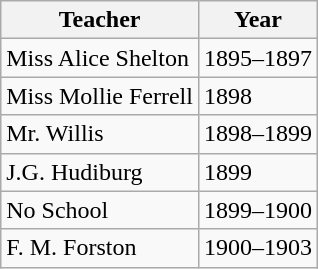<table class="wikitable">
<tr>
<th>Teacher</th>
<th>Year</th>
</tr>
<tr>
<td>Miss Alice Shelton</td>
<td>1895–1897</td>
</tr>
<tr>
<td>Miss Mollie Ferrell</td>
<td>1898</td>
</tr>
<tr>
<td>Mr. Willis</td>
<td>1898–1899</td>
</tr>
<tr>
<td>J.G. Hudiburg</td>
<td>1899</td>
</tr>
<tr>
<td>No School</td>
<td>1899–1900</td>
</tr>
<tr>
<td>F. M. Forston</td>
<td>1900–1903</td>
</tr>
</table>
